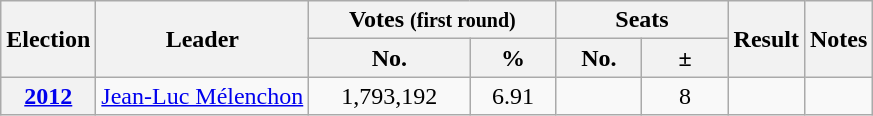<table class=wikitable style="text-align:center">
<tr>
<th rowspan=2>Election</th>
<th rowspan=2>Leader</th>
<th colspan=2>Votes <small>(first round)</small></th>
<th colspan=2>Seats</th>
<th rowspan=2>Result</th>
<th rowspan=2>Notes</th>
</tr>
<tr>
<th style="width:100px">No.</th>
<th style="width:50px">%</th>
<th style="width:50px">No.</th>
<th style="width:50px">±</th>
</tr>
<tr>
<th><a href='#'>2012</a></th>
<td rowspan="2"><a href='#'>Jean-Luc Mélenchon</a></td>
<td>1,793,192</td>
<td>6.91</td>
<td style="text-align:right;"></td>
<td> 8</td>
<td></td>
<td></td>
</tr>
</table>
